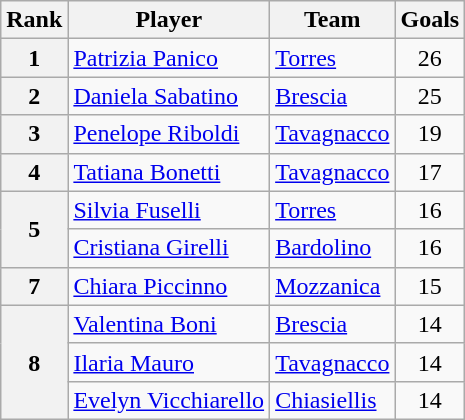<table class="wikitable">
<tr>
<th>Rank</th>
<th>Player</th>
<th>Team</th>
<th>Goals</th>
</tr>
<tr>
<th>1</th>
<td> <a href='#'>Patrizia Panico</a></td>
<td><a href='#'>Torres</a></td>
<td align=center>26</td>
</tr>
<tr>
<th>2</th>
<td> <a href='#'>Daniela Sabatino</a></td>
<td><a href='#'>Brescia</a></td>
<td align=center>25</td>
</tr>
<tr>
<th>3</th>
<td> <a href='#'>Penelope Riboldi</a></td>
<td><a href='#'>Tavagnacco</a></td>
<td align=center>19</td>
</tr>
<tr>
<th>4</th>
<td> <a href='#'>Tatiana Bonetti</a></td>
<td><a href='#'>Tavagnacco</a></td>
<td align=center>17</td>
</tr>
<tr>
<th rowspan=2>5</th>
<td> <a href='#'>Silvia Fuselli</a></td>
<td><a href='#'>Torres</a></td>
<td align=center>16</td>
</tr>
<tr>
<td> <a href='#'>Cristiana Girelli</a></td>
<td><a href='#'>Bardolino</a></td>
<td align=center>16</td>
</tr>
<tr>
<th>7</th>
<td> <a href='#'>Chiara Piccinno</a></td>
<td><a href='#'>Mozzanica</a></td>
<td align=center>15</td>
</tr>
<tr>
<th rowspan=3>8</th>
<td> <a href='#'>Valentina Boni</a></td>
<td><a href='#'>Brescia</a></td>
<td align=center>14</td>
</tr>
<tr>
<td> <a href='#'>Ilaria Mauro</a></td>
<td><a href='#'>Tavagnacco</a></td>
<td align=center>14</td>
</tr>
<tr>
<td> <a href='#'>Evelyn Vicchiarello</a></td>
<td><a href='#'>Chiasiellis</a></td>
<td align=center>14</td>
</tr>
</table>
